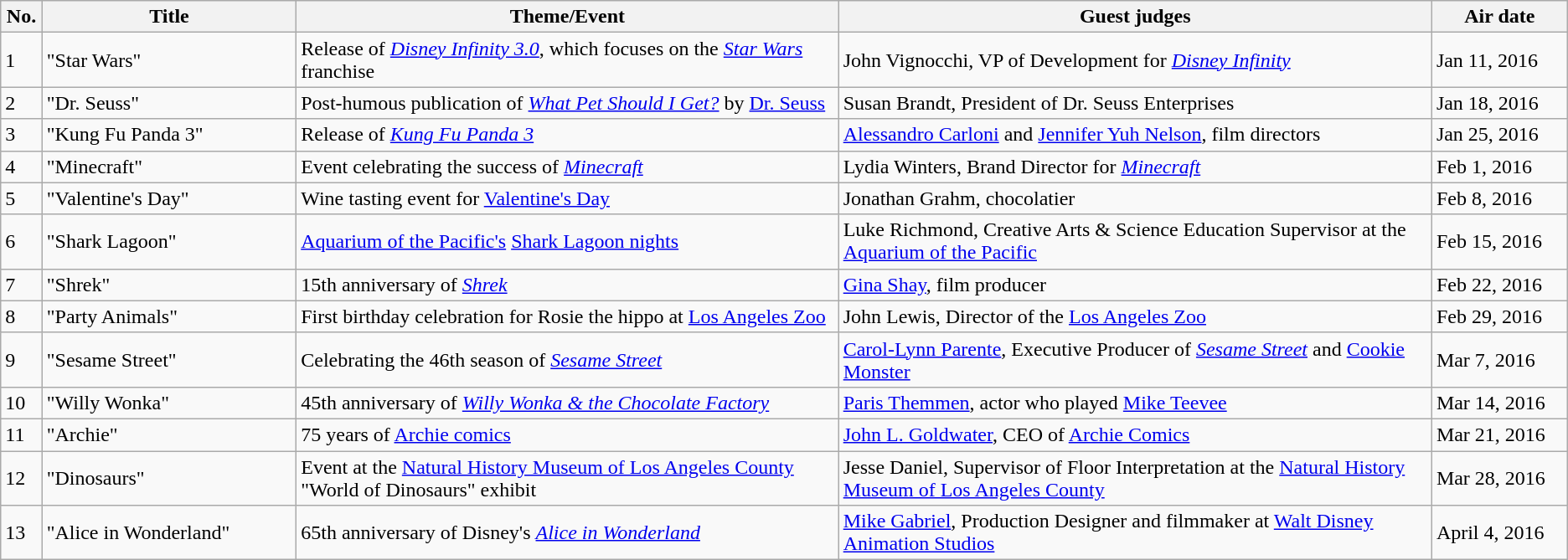<table class="wikitable plainrowheaders">
<tr>
<th width=2%>No.</th>
<th width=15%>Title</th>
<th width=32%>Theme/Event</th>
<th width=35%>Guest judges</th>
<th width=8%>Air date</th>
</tr>
<tr>
<td>1</td>
<td>"Star Wars"</td>
<td>Release of <em><a href='#'>Disney Infinity 3.0</a></em>, which focuses on the <em><a href='#'>Star Wars</a></em> franchise</td>
<td>John Vignocchi, VP of Development for <em><a href='#'>Disney Infinity</a></em></td>
<td>Jan 11, 2016</td>
</tr>
<tr>
<td>2</td>
<td>"Dr. Seuss"</td>
<td>Post-humous publication of <em><a href='#'>What Pet Should I Get?</a></em> by <a href='#'>Dr. Seuss</a></td>
<td>Susan Brandt, President of Dr. Seuss Enterprises</td>
<td>Jan 18, 2016</td>
</tr>
<tr>
<td>3</td>
<td>"Kung Fu Panda 3"</td>
<td>Release of <em><a href='#'>Kung Fu Panda 3</a></em></td>
<td><a href='#'>Alessandro Carloni</a> and <a href='#'>Jennifer Yuh Nelson</a>, film directors</td>
<td>Jan 25, 2016</td>
</tr>
<tr>
<td>4</td>
<td>"Minecraft"</td>
<td>Event celebrating the success of <em><a href='#'>Minecraft</a></em></td>
<td>Lydia Winters, Brand Director for <em><a href='#'>Minecraft</a></em></td>
<td>Feb 1, 2016</td>
</tr>
<tr>
<td>5</td>
<td>"Valentine's Day"</td>
<td>Wine tasting event for <a href='#'>Valentine's Day</a></td>
<td>Jonathan Grahm, chocolatier</td>
<td>Feb 8, 2016</td>
</tr>
<tr>
<td>6</td>
<td>"Shark Lagoon"</td>
<td><a href='#'>Aquarium of the Pacific's</a> <a href='#'>Shark Lagoon nights</a></td>
<td>Luke Richmond, Creative Arts & Science Education Supervisor at the <a href='#'>Aquarium of the Pacific</a></td>
<td>Feb 15, 2016</td>
</tr>
<tr>
<td>7</td>
<td>"Shrek"</td>
<td>15th anniversary of <em><a href='#'>Shrek</a></em></td>
<td><a href='#'>Gina Shay</a>, film producer</td>
<td>Feb 22, 2016</td>
</tr>
<tr>
<td>8</td>
<td>"Party Animals"</td>
<td>First birthday celebration for Rosie the hippo at <a href='#'>Los Angeles Zoo</a></td>
<td>John Lewis, Director of the <a href='#'>Los Angeles Zoo</a></td>
<td>Feb 29, 2016</td>
</tr>
<tr>
<td>9</td>
<td>"Sesame Street"</td>
<td>Celebrating the 46th season of <em><a href='#'>Sesame Street</a></em></td>
<td><a href='#'>Carol-Lynn Parente</a>, Executive Producer of <em><a href='#'>Sesame Street</a></em> and <a href='#'>Cookie Monster</a></td>
<td>Mar 7, 2016</td>
</tr>
<tr>
<td>10</td>
<td>"Willy Wonka"</td>
<td>45th anniversary of <em><a href='#'>Willy Wonka & the Chocolate Factory</a></em></td>
<td><a href='#'>Paris Themmen</a>, actor who played <a href='#'>Mike Teevee</a></td>
<td>Mar 14, 2016</td>
</tr>
<tr>
<td>11</td>
<td>"Archie"</td>
<td>75 years of <a href='#'>Archie comics</a></td>
<td><a href='#'>John L. Goldwater</a>, CEO of <a href='#'>Archie Comics</a></td>
<td>Mar 21, 2016</td>
</tr>
<tr>
<td>12</td>
<td>"Dinosaurs"</td>
<td>Event at the <a href='#'>Natural History Museum of Los Angeles County</a> "World of Dinosaurs" exhibit</td>
<td>Jesse Daniel, Supervisor of Floor Interpretation at the <a href='#'>Natural History Museum of Los Angeles County</a></td>
<td>Mar 28, 2016</td>
</tr>
<tr>
<td>13</td>
<td>"Alice in Wonderland"</td>
<td>65th anniversary of Disney's <em><a href='#'>Alice in Wonderland</a></em></td>
<td><a href='#'>Mike Gabriel</a>, Production Designer and filmmaker at <a href='#'>Walt Disney Animation Studios</a></td>
<td>April 4, 2016</td>
</tr>
</table>
